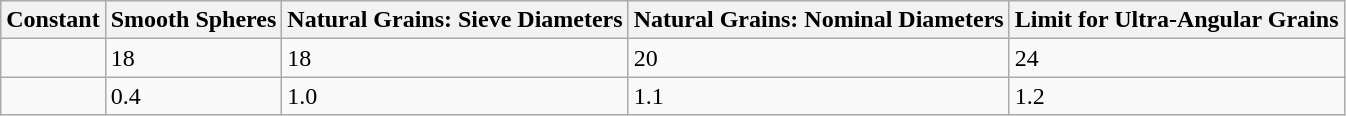<table class="wikitable">
<tr>
<th>Constant</th>
<th>Smooth Spheres</th>
<th>Natural Grains: Sieve Diameters</th>
<th>Natural Grains: Nominal Diameters</th>
<th>Limit for Ultra-Angular Grains</th>
</tr>
<tr>
<td></td>
<td>18</td>
<td>18</td>
<td>20</td>
<td>24</td>
</tr>
<tr>
<td></td>
<td>0.4</td>
<td>1.0</td>
<td>1.1</td>
<td>1.2</td>
</tr>
</table>
